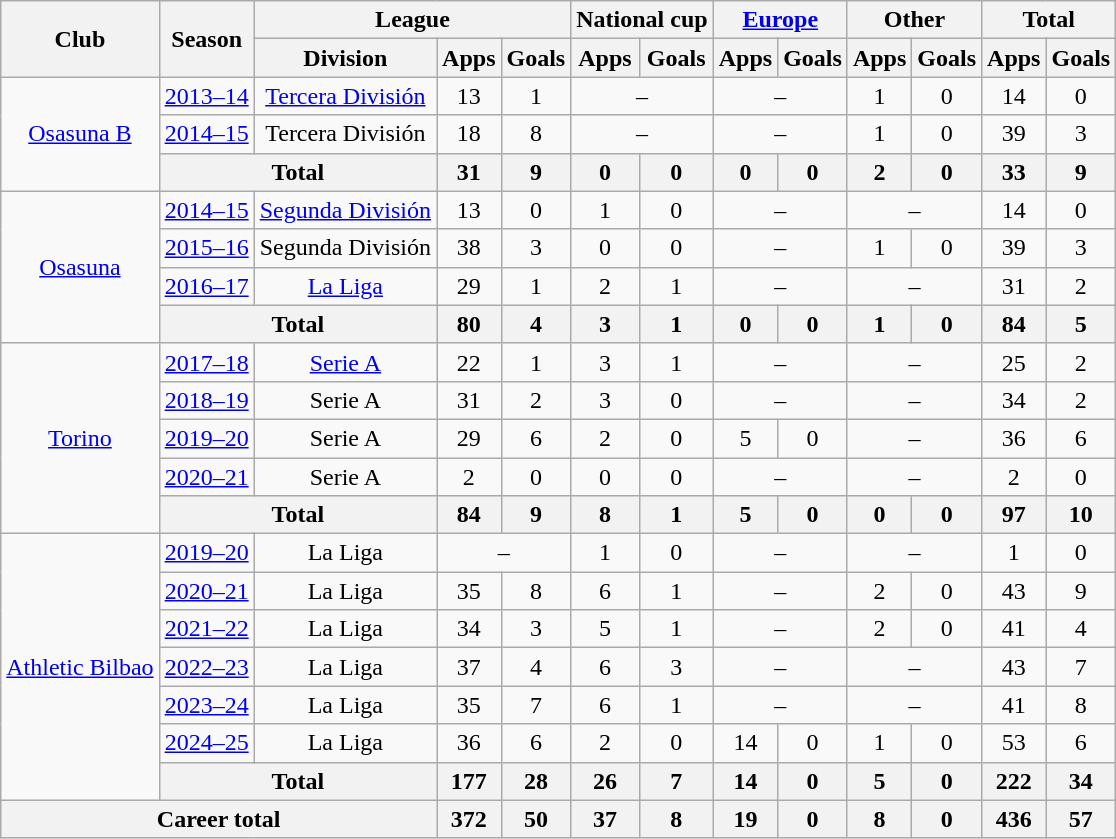<table class="wikitable" style="text-align:center">
<tr>
<th rowspan="2">Club</th>
<th rowspan="2">Season</th>
<th colspan="3">League</th>
<th colspan="2">National cup</th>
<th colspan="2"><a href='#'>Europe</a></th>
<th colspan="2">Other</th>
<th colspan="2">Total</th>
</tr>
<tr>
<th>Division</th>
<th>Apps</th>
<th>Goals</th>
<th>Apps</th>
<th>Goals</th>
<th>Apps</th>
<th>Goals</th>
<th>Apps</th>
<th>Goals</th>
<th>Apps</th>
<th>Goals</th>
</tr>
<tr>
<td rowspan="3"><a href='#'>Osasuna B</a></td>
<td><a href='#'>2013–14</a></td>
<td><a href='#'>Tercera División</a></td>
<td>13</td>
<td>1</td>
<td colspan="2">–</td>
<td colspan="2">–</td>
<td>1</td>
<td>0</td>
<td>14</td>
<td>0</td>
</tr>
<tr>
<td><a href='#'>2014–15</a></td>
<td>Tercera División</td>
<td>18</td>
<td>8</td>
<td colspan="2">–</td>
<td colspan="2">–</td>
<td>1</td>
<td>0</td>
<td>39</td>
<td>3</td>
</tr>
<tr>
<th colspan="2">Total</th>
<th>31</th>
<th>9</th>
<th>0</th>
<th>0</th>
<th>0</th>
<th>0</th>
<th>2</th>
<th>0</th>
<th>33</th>
<th>9</th>
</tr>
<tr>
<td rowspan="4"><a href='#'>Osasuna</a></td>
<td><a href='#'>2014–15</a></td>
<td><a href='#'>Segunda División</a></td>
<td>13</td>
<td>0</td>
<td>1</td>
<td>0</td>
<td colspan="2">–</td>
<td colspan="2">–</td>
<td>14</td>
<td>0</td>
</tr>
<tr>
<td><a href='#'>2015–16</a></td>
<td>Segunda División</td>
<td>38</td>
<td>3</td>
<td>0</td>
<td>0</td>
<td colspan="2">–</td>
<td>1</td>
<td>0</td>
<td>39</td>
<td>3</td>
</tr>
<tr>
<td><a href='#'>2016–17</a></td>
<td><a href='#'>La Liga</a></td>
<td>29</td>
<td>1</td>
<td>2</td>
<td>1</td>
<td colspan="2">–</td>
<td colspan="2">–</td>
<td>31</td>
<td>2</td>
</tr>
<tr>
<th colspan="2">Total</th>
<th>80</th>
<th>4</th>
<th>3</th>
<th>1</th>
<th>0</th>
<th>0</th>
<th>1</th>
<th>0</th>
<th>84</th>
<th>5</th>
</tr>
<tr>
<td rowspan="5"><a href='#'>Torino</a></td>
<td><a href='#'>2017–18</a></td>
<td><a href='#'>Serie A</a></td>
<td>22</td>
<td>1</td>
<td>3</td>
<td>1</td>
<td colspan="2">–</td>
<td colspan="2">–</td>
<td>25</td>
<td>2</td>
</tr>
<tr>
<td><a href='#'>2018–19</a></td>
<td>Serie A</td>
<td>31</td>
<td>2</td>
<td>3</td>
<td>0</td>
<td colspan="2">–</td>
<td colspan="2">–</td>
<td>34</td>
<td>2</td>
</tr>
<tr>
<td><a href='#'>2019–20</a></td>
<td>Serie A</td>
<td>29</td>
<td>6</td>
<td>2</td>
<td>0</td>
<td>5</td>
<td>0</td>
<td colspan="2">–</td>
<td>36</td>
<td>6</td>
</tr>
<tr>
<td><a href='#'>2020–21</a></td>
<td>Serie A</td>
<td>2</td>
<td>0</td>
<td>0</td>
<td>0</td>
<td colspan="2">–</td>
<td colspan="2">–</td>
<td>2</td>
<td>0</td>
</tr>
<tr>
<th colspan="2">Total</th>
<th>84</th>
<th>9</th>
<th>8</th>
<th>1</th>
<th>5</th>
<th>0</th>
<th>0</th>
<th>0</th>
<th>97</th>
<th>10</th>
</tr>
<tr>
<td rowspan="7"><a href='#'>Athletic Bilbao</a></td>
<td><a href='#'>2019–20</a></td>
<td>La Liga</td>
<td colspan="2">–</td>
<td>1</td>
<td>0</td>
<td colspan="2">–</td>
<td colspan="2">–</td>
<td>1</td>
<td>0</td>
</tr>
<tr>
<td><a href='#'>2020–21</a></td>
<td>La Liga</td>
<td>35</td>
<td>8</td>
<td>6</td>
<td>1</td>
<td colspan="2">–</td>
<td>2</td>
<td>0</td>
<td>43</td>
<td>9</td>
</tr>
<tr>
<td><a href='#'>2021–22</a></td>
<td>La Liga</td>
<td>34</td>
<td>3</td>
<td>5</td>
<td>1</td>
<td colspan="2">–</td>
<td>2</td>
<td>0</td>
<td>41</td>
<td>4</td>
</tr>
<tr>
<td><a href='#'>2022–23</a></td>
<td>La Liga</td>
<td>37</td>
<td>4</td>
<td>6</td>
<td>3</td>
<td colspan="2">–</td>
<td colspan="2">–</td>
<td>43</td>
<td>7</td>
</tr>
<tr>
<td><a href='#'>2023–24</a></td>
<td>La Liga</td>
<td>35</td>
<td>7</td>
<td>6</td>
<td>1</td>
<td colspan="2">–</td>
<td colspan="2">–</td>
<td>41</td>
<td>8</td>
</tr>
<tr>
<td><a href='#'>2024–25</a></td>
<td>La Liga</td>
<td>36</td>
<td>6</td>
<td>2</td>
<td>0</td>
<td>14</td>
<td>0</td>
<td>1</td>
<td>0</td>
<td>53</td>
<td>6</td>
</tr>
<tr>
<th colspan="2">Total</th>
<th>177</th>
<th>28</th>
<th>26</th>
<th>7</th>
<th>14</th>
<th>0</th>
<th>5</th>
<th>0</th>
<th>222</th>
<th>34</th>
</tr>
<tr>
<th colspan="3">Career total</th>
<th>372</th>
<th>50</th>
<th>37</th>
<th>8</th>
<th>19</th>
<th>0</th>
<th>8</th>
<th>0</th>
<th>436</th>
<th>57</th>
</tr>
</table>
